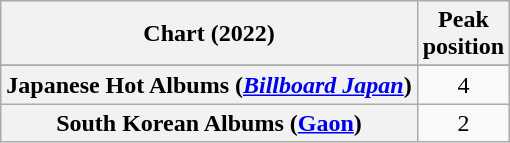<table class="wikitable sortable plainrowheaders" style="text-align:center">
<tr>
<th scope="col">Chart (2022)</th>
<th scope="col">Peak<br>position</th>
</tr>
<tr>
</tr>
<tr>
<th scope="row">Japanese Hot Albums (<em><a href='#'>Billboard Japan</a></em>)</th>
<td>4</td>
</tr>
<tr>
<th scope="row">South Korean Albums (<a href='#'>Gaon</a>)</th>
<td>2</td>
</tr>
</table>
